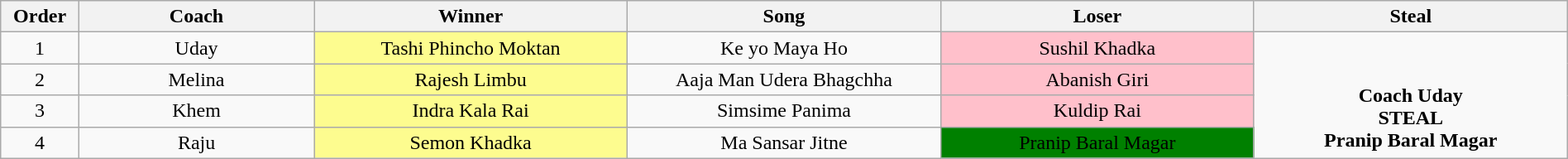<table class="wikitable" style="text-align:center; width:100%;">
<tr>
<th scope="col" style="width:5%;">Order</th>
<th scope="col" style="width:15%;">Coach</th>
<th scope="col" style="width:20%;">Winner</th>
<th scope="col" style="width:20%;">Song</th>
<th scope="col" style="width:20%;">Loser</th>
<th scope="col" style="width:20%;">Steal</th>
</tr>
<tr>
<td scope="row">1</td>
<td>Uday</td>
<td style="background:#fdfc8f;">Tashi Phincho Moktan</td>
<td>Ke yo Maya Ho</td>
<td style="background:pink;">Sushil Khadka</td>
<td rowspan="4"><br><br><strong>Coach Uday</strong>
<br><strong>STEAL</strong>
<br><strong>Pranip Baral Magar</strong></td>
</tr>
<tr>
<td scope="row">2</td>
<td>Melina</td>
<td style="background:#fdfc8f;">Rajesh Limbu</td>
<td>Aaja Man Udera Bhagchha</td>
<td style="background:pink;">Abanish Giri</td>
</tr>
<tr>
<td scope="row">3</td>
<td>Khem</td>
<td style="background:#fdfc8f;">Indra Kala Rai</td>
<td>Simsime Panima</td>
<td style="background:pink;">Kuldip Rai</td>
</tr>
<tr>
<td scope="row">4</td>
<td>Raju</td>
<td style="background:#fdfc8f;">Semon Khadka</td>
<td>Ma Sansar Jitne</td>
<td style="background:Green;">Pranip Baral Magar</td>
</tr>
</table>
